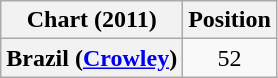<table class="wikitable plainrowheaders" style="text-align:center">
<tr>
<th scope="col">Chart (2011)</th>
<th scope="col">Position</th>
</tr>
<tr>
<th scope="row">Brazil (<a href='#'>Crowley</a>)</th>
<td style="text-align:center;">52</td>
</tr>
</table>
